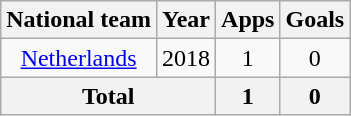<table class="wikitable" style="text-align:center">
<tr>
<th>National team</th>
<th>Year</th>
<th>Apps</th>
<th>Goals</th>
</tr>
<tr>
<td rowspan="1"><a href='#'>Netherlands</a></td>
<td>2018</td>
<td>1</td>
<td>0</td>
</tr>
<tr>
<th colspan="2">Total</th>
<th>1</th>
<th>0</th>
</tr>
</table>
